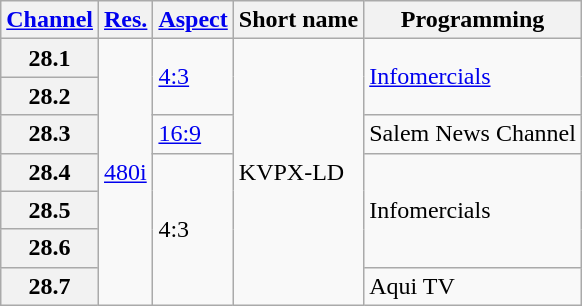<table class="wikitable">
<tr>
<th><a href='#'>Channel</a></th>
<th><a href='#'>Res.</a></th>
<th><a href='#'>Aspect</a></th>
<th>Short name</th>
<th>Programming</th>
</tr>
<tr>
<th scope = "row">28.1</th>
<td rowspan="10"><a href='#'>480i</a></td>
<td rowspan="2"><a href='#'>4:3</a></td>
<td rowspan="7">KVPX-LD</td>
<td rowspan="2"><a href='#'>Infomercials</a></td>
</tr>
<tr>
<th scope = "row">28.2</th>
</tr>
<tr>
<th scope = "row">28.3</th>
<td><a href='#'>16:9</a></td>
<td>Salem News Channel</td>
</tr>
<tr>
<th scope = "row">28.4</th>
<td rowspan="7">4:3</td>
<td rowspan="3">Infomercials</td>
</tr>
<tr>
<th>28.5</th>
</tr>
<tr>
<th>28.6</th>
</tr>
<tr>
<th>28.7</th>
<td>Aqui TV</td>
</tr>
</table>
